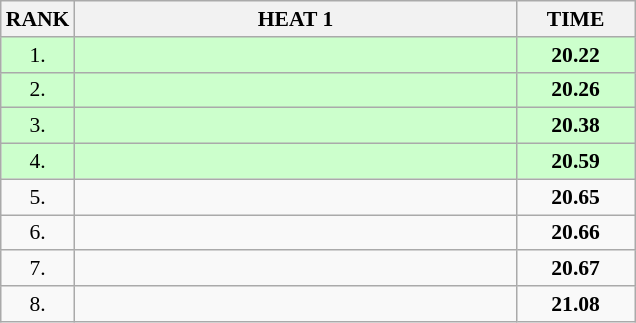<table class="wikitable" style="border-collapse: collapse; font-size: 90%;">
<tr>
<th>RANK</th>
<th style="width: 20em">HEAT 1</th>
<th style="width: 5em">TIME</th>
</tr>
<tr style="background:#ccffcc;">
<td align="center">1.</td>
<td></td>
<td align="center"><strong>20.22</strong></td>
</tr>
<tr style="background:#ccffcc;">
<td align="center">2.</td>
<td></td>
<td align="center"><strong>20.26</strong></td>
</tr>
<tr style="background:#ccffcc;">
<td align="center">3.</td>
<td></td>
<td align="center"><strong>20.38</strong></td>
</tr>
<tr style="background:#ccffcc;">
<td align="center">4.</td>
<td></td>
<td align="center"><strong>20.59</strong></td>
</tr>
<tr>
<td align="center">5.</td>
<td></td>
<td align="center"><strong>20.65</strong></td>
</tr>
<tr>
<td align="center">6.</td>
<td></td>
<td align="center"><strong>20.66</strong></td>
</tr>
<tr>
<td align="center">7.</td>
<td></td>
<td align="center"><strong>20.67</strong></td>
</tr>
<tr>
<td align="center">8.</td>
<td></td>
<td align="center"><strong>21.08</strong></td>
</tr>
</table>
